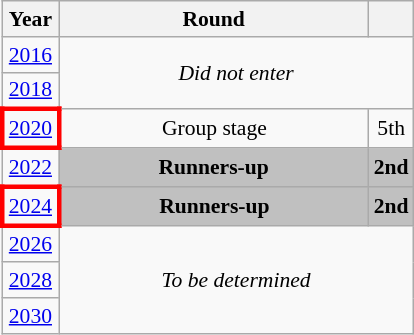<table class="wikitable" style="text-align: center; font-size:90%">
<tr>
<th>Year</th>
<th style="width:200px">Round</th>
<th></th>
</tr>
<tr>
<td><a href='#'>2016</a></td>
<td colspan="2" rowspan="2"><em>Did not enter</em></td>
</tr>
<tr>
<td><a href='#'>2018</a></td>
</tr>
<tr>
<td style="border: 3px solid red"><a href='#'>2020</a></td>
<td>Group stage</td>
<td>5th</td>
</tr>
<tr>
<td><a href='#'>2022</a></td>
<td bgcolor=Silver><strong>Runners-up</strong></td>
<td bgcolor=Silver><strong>2nd</strong></td>
</tr>
<tr>
<td style="border: 3px solid red"><a href='#'>2024</a></td>
<td bgcolor=Silver><strong>Runners-up</strong></td>
<td bgcolor=Silver><strong>2nd</strong></td>
</tr>
<tr>
<td><a href='#'>2026</a></td>
<td colspan="2" rowspan="3"><em>To be determined</em></td>
</tr>
<tr>
<td><a href='#'>2028</a></td>
</tr>
<tr>
<td><a href='#'>2030</a></td>
</tr>
</table>
